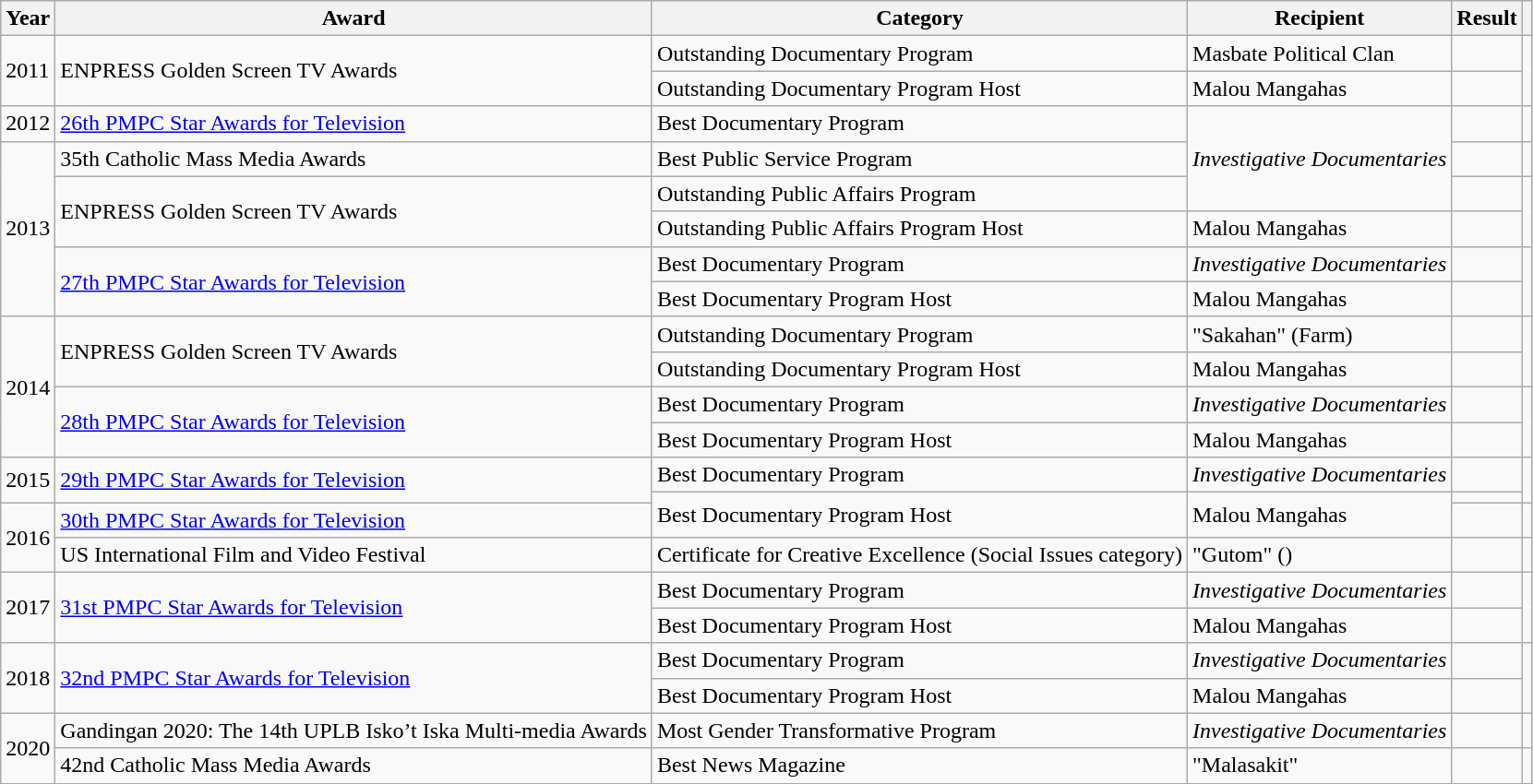<table class="wikitable">
<tr>
<th>Year</th>
<th>Award</th>
<th>Category</th>
<th>Recipient</th>
<th>Result</th>
<th></th>
</tr>
<tr>
<td rowspan=2>2011</td>
<td rowspan=2>ENPRESS Golden Screen TV Awards</td>
<td>Outstanding Documentary Program</td>
<td>Masbate Political Clan</td>
<td></td>
<td rowspan=2></td>
</tr>
<tr>
<td>Outstanding Documentary Program Host</td>
<td>Malou Mangahas</td>
<td></td>
</tr>
<tr>
<td>2012</td>
<td><a href='#'>26th PMPC Star Awards for Television</a></td>
<td>Best Documentary Program</td>
<td rowspan=3><em>Investigative Documentaries</em></td>
<td></td>
<td></td>
</tr>
<tr>
<td rowspan=5>2013</td>
<td>35th Catholic Mass Media Awards</td>
<td>Best Public Service Program</td>
<td></td>
<td></td>
</tr>
<tr>
<td rowspan=2>ENPRESS Golden Screen TV Awards</td>
<td>Outstanding Public Affairs Program</td>
<td></td>
<td rowspan=2></td>
</tr>
<tr>
<td>Outstanding Public Affairs Program Host</td>
<td>Malou Mangahas</td>
<td></td>
</tr>
<tr>
<td rowspan=2><a href='#'>27th PMPC Star Awards for Television</a></td>
<td>Best Documentary Program</td>
<td><em>Investigative Documentaries</em></td>
<td></td>
<td rowspan=2></td>
</tr>
<tr>
<td>Best Documentary Program Host</td>
<td>Malou Mangahas</td>
<td></td>
</tr>
<tr>
<td rowspan=4>2014</td>
<td rowspan=2>ENPRESS Golden Screen TV Awards</td>
<td>Outstanding Documentary Program</td>
<td>"Sakahan" (Farm)</td>
<td></td>
<td rowspan=2></td>
</tr>
<tr>
<td>Outstanding Documentary Program Host</td>
<td>Malou Mangahas</td>
<td></td>
</tr>
<tr>
<td rowspan=2><a href='#'>28th PMPC Star Awards for Television</a></td>
<td>Best Documentary Program</td>
<td><em>Investigative Documentaries</em></td>
<td></td>
<td rowspan=2></td>
</tr>
<tr>
<td>Best Documentary Program Host</td>
<td>Malou Mangahas</td>
<td></td>
</tr>
<tr>
<td rowspan=2>2015</td>
<td rowspan=2><a href='#'>29th PMPC Star Awards for Television</a></td>
<td>Best Documentary Program</td>
<td><em>Investigative Documentaries</em></td>
<td></td>
<td rowspan=2></td>
</tr>
<tr>
<td rowspan=2>Best Documentary Program Host</td>
<td rowspan=2>Malou Mangahas</td>
<td></td>
</tr>
<tr>
<td rowspan=2>2016</td>
<td><a href='#'>30th PMPC Star Awards for Television</a></td>
<td></td>
<td></td>
</tr>
<tr>
<td>US International Film and Video Festival</td>
<td>Certificate for Creative Excellence (Social Issues category)</td>
<td>"Gutom" ()</td>
<td></td>
<td></td>
</tr>
<tr>
<td rowspan=2>2017</td>
<td rowspan=2><a href='#'>31st PMPC Star Awards for Television</a></td>
<td>Best Documentary Program</td>
<td><em>Investigative Documentaries</em></td>
<td></td>
<td rowspan=2></td>
</tr>
<tr>
<td>Best Documentary Program Host</td>
<td>Malou Mangahas</td>
<td></td>
</tr>
<tr>
<td rowspan=2>2018</td>
<td rowspan=2><a href='#'>32nd PMPC Star Awards for Television</a></td>
<td>Best Documentary Program</td>
<td><em>Investigative Documentaries</em></td>
<td></td>
<td rowspan=2></td>
</tr>
<tr>
<td>Best Documentary Program Host</td>
<td>Malou Mangahas</td>
<td></td>
</tr>
<tr>
<td rowspan=2>2020</td>
<td>Gandingan 2020: The 14th UPLB Isko’t Iska Multi-media Awards</td>
<td>Most Gender Transformative Program</td>
<td><em>Investigative Documentaries</em></td>
<td></td>
<td></td>
</tr>
<tr>
<td>42nd Catholic Mass Media Awards</td>
<td>Best News Magazine</td>
<td>"Malasakit"</td>
<td></td>
<td></td>
</tr>
</table>
